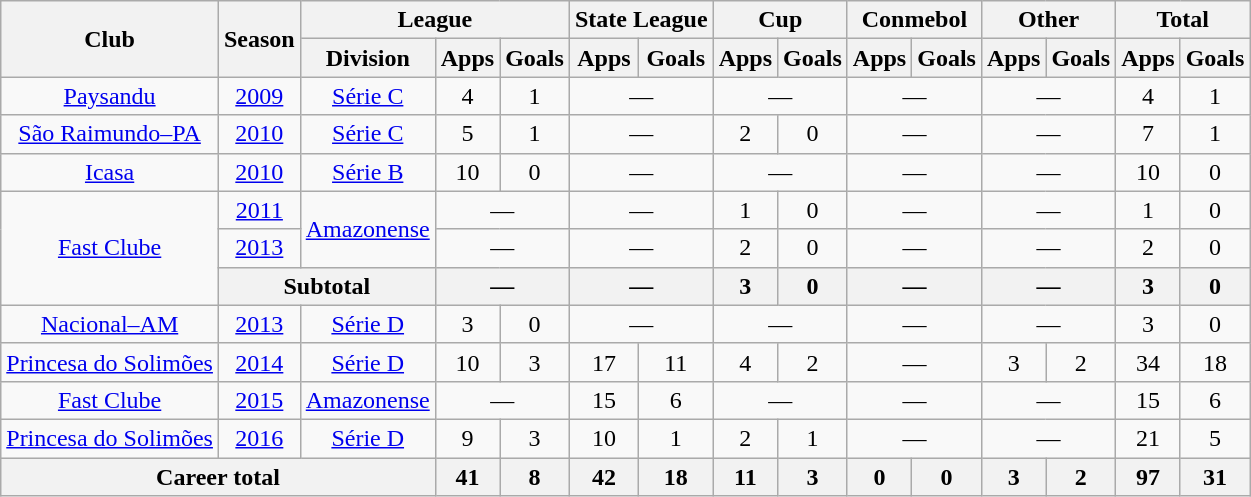<table class="wikitable" style="text-align: center;">
<tr>
<th rowspan="2">Club</th>
<th rowspan="2">Season</th>
<th colspan="3">League</th>
<th colspan="2">State League</th>
<th colspan="2">Cup</th>
<th colspan="2">Conmebol</th>
<th colspan="2">Other</th>
<th colspan="2">Total</th>
</tr>
<tr>
<th>Division</th>
<th>Apps</th>
<th>Goals</th>
<th>Apps</th>
<th>Goals</th>
<th>Apps</th>
<th>Goals</th>
<th>Apps</th>
<th>Goals</th>
<th>Apps</th>
<th>Goals</th>
<th>Apps</th>
<th>Goals</th>
</tr>
<tr>
<td valign="center"><a href='#'>Paysandu</a></td>
<td><a href='#'>2009</a></td>
<td><a href='#'>Série C</a></td>
<td>4</td>
<td>1</td>
<td colspan="2">—</td>
<td colspan="2">—</td>
<td colspan="2">—</td>
<td colspan="2">—</td>
<td>4</td>
<td>1</td>
</tr>
<tr>
<td valign="center"><a href='#'>São Raimundo–PA</a></td>
<td><a href='#'>2010</a></td>
<td><a href='#'>Série C</a></td>
<td>5</td>
<td>1</td>
<td colspan="2">—</td>
<td>2</td>
<td>0</td>
<td colspan="2">—</td>
<td colspan="2">—</td>
<td>7</td>
<td>1</td>
</tr>
<tr>
<td valign="center"><a href='#'>Icasa</a></td>
<td><a href='#'>2010</a></td>
<td><a href='#'>Série B</a></td>
<td>10</td>
<td>0</td>
<td colspan="2">—</td>
<td colspan="2">—</td>
<td colspan="2">—</td>
<td colspan="2">—</td>
<td>10</td>
<td>0</td>
</tr>
<tr>
<td rowspan=3 valign="center"><a href='#'>Fast Clube</a></td>
<td><a href='#'>2011</a></td>
<td rowspan=2><a href='#'>Amazonense</a></td>
<td colspan="2">—</td>
<td colspan="2">—</td>
<td>1</td>
<td>0</td>
<td colspan="2">—</td>
<td colspan="2">—</td>
<td>1</td>
<td>0</td>
</tr>
<tr>
<td><a href='#'>2013</a></td>
<td colspan="2">—</td>
<td colspan="2">—</td>
<td>2</td>
<td>0</td>
<td colspan="2">—</td>
<td colspan="2">—</td>
<td>2</td>
<td>0</td>
</tr>
<tr>
<th colspan="2"><strong>Subtotal</strong></th>
<th colspan="2">—</th>
<th colspan="2">—</th>
<th>3</th>
<th>0</th>
<th colspan="2">—</th>
<th colspan="2">—</th>
<th>3</th>
<th>0</th>
</tr>
<tr>
<td valign="center"><a href='#'>Nacional–AM</a></td>
<td><a href='#'>2013</a></td>
<td><a href='#'>Série D</a></td>
<td>3</td>
<td>0</td>
<td colspan="2">—</td>
<td colspan="2">—</td>
<td colspan="2">—</td>
<td colspan="2">—</td>
<td>3</td>
<td>0</td>
</tr>
<tr>
<td valign="center"><a href='#'>Princesa do Solimões</a></td>
<td><a href='#'>2014</a></td>
<td><a href='#'>Série D</a></td>
<td>10</td>
<td>3</td>
<td>17</td>
<td>11</td>
<td>4</td>
<td>2</td>
<td colspan="2">—</td>
<td>3</td>
<td>2</td>
<td>34</td>
<td>18</td>
</tr>
<tr>
<td valign="center"><a href='#'>Fast Clube</a></td>
<td><a href='#'>2015</a></td>
<td><a href='#'>Amazonense</a></td>
<td colspan="2">—</td>
<td>15</td>
<td>6</td>
<td colspan="2">—</td>
<td colspan="2">—</td>
<td colspan="2">—</td>
<td>15</td>
<td>6</td>
</tr>
<tr>
<td valign="center"><a href='#'>Princesa do Solimões</a></td>
<td><a href='#'>2016</a></td>
<td><a href='#'>Série D</a></td>
<td>9</td>
<td>3</td>
<td>10</td>
<td>1</td>
<td>2</td>
<td>1</td>
<td colspan="2">—</td>
<td colspan="2">—</td>
<td>21</td>
<td>5</td>
</tr>
<tr>
<th colspan="3"><strong>Career total</strong></th>
<th>41</th>
<th>8</th>
<th>42</th>
<th>18</th>
<th>11</th>
<th>3</th>
<th>0</th>
<th>0</th>
<th>3</th>
<th>2</th>
<th>97</th>
<th>31</th>
</tr>
</table>
